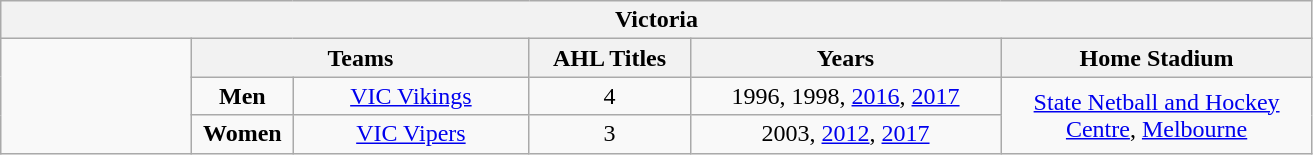<table class="wikitable" style="text-align: center;">
<tr>
<th colspan=6><strong>Victoria</strong></th>
</tr>
<tr>
<td rowspan=3; style="width:120px"></td>
<th colspan=2>Teams</th>
<th style="width:100px">AHL Titles</th>
<th>Years</th>
<th style="width:200px">Home Stadium</th>
</tr>
<tr>
<td style="width: 60px"><strong>Men</strong></td>
<td style="width: 150px"><a href='#'>VIC Vikings</a></td>
<td>4</td>
<td style="width: 200px">1996, 1998, <a href='#'>2016</a>, <a href='#'>2017</a></td>
<td rowspan=2><a href='#'>State Netball and Hockey<br>Centre</a>, <a href='#'>Melbourne</a></td>
</tr>
<tr>
<td style="width: 60px"><strong>Women</strong></td>
<td style="width: 150px"><a href='#'>VIC Vipers</a></td>
<td>3</td>
<td style="width: 200px">2003, <a href='#'>2012</a>, <a href='#'>2017</a></td>
</tr>
</table>
